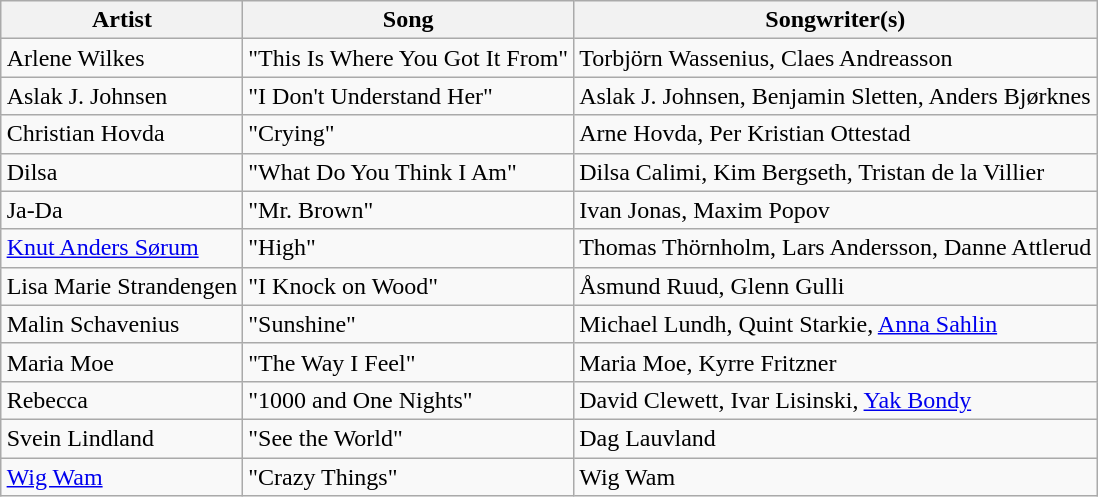<table class="sortable wikitable" style="margin: 1em auto 1em auto;">
<tr>
<th>Artist</th>
<th>Song</th>
<th>Songwriter(s)</th>
</tr>
<tr>
<td>Arlene Wilkes</td>
<td>"This Is Where You Got It From"</td>
<td>Torbjörn Wassenius, Claes Andreasson</td>
</tr>
<tr>
<td>Aslak J. Johnsen</td>
<td>"I Don't Understand Her"</td>
<td>Aslak J. Johnsen, Benjamin Sletten, Anders Bjørknes</td>
</tr>
<tr>
<td>Christian Hovda</td>
<td>"Crying"</td>
<td>Arne Hovda, Per Kristian Ottestad</td>
</tr>
<tr>
<td>Dilsa</td>
<td>"What Do You Think I Am"</td>
<td>Dilsa Calimi, Kim Bergseth, Tristan de la Villier</td>
</tr>
<tr>
<td>Ja-Da</td>
<td>"Mr. Brown"</td>
<td>Ivan Jonas, Maxim Popov</td>
</tr>
<tr>
<td><a href='#'>Knut Anders Sørum</a></td>
<td>"High"</td>
<td>Thomas Thörnholm, Lars Andersson, Danne Attlerud</td>
</tr>
<tr>
<td>Lisa Marie Strandengen</td>
<td>"I Knock on Wood"</td>
<td>Åsmund Ruud, Glenn Gulli</td>
</tr>
<tr>
<td>Malin Schavenius</td>
<td>"Sunshine"</td>
<td>Michael Lundh, Quint Starkie, <a href='#'>Anna Sahlin</a></td>
</tr>
<tr>
<td>Maria Moe</td>
<td>"The Way I Feel"</td>
<td>Maria Moe, Kyrre Fritzner</td>
</tr>
<tr>
<td>Rebecca</td>
<td>"1000 and One Nights"</td>
<td>David Clewett, Ivar Lisinski, <a href='#'>Yak Bondy</a></td>
</tr>
<tr>
<td>Svein Lindland</td>
<td>"See the World"</td>
<td>Dag Lauvland</td>
</tr>
<tr>
<td><a href='#'>Wig Wam</a></td>
<td>"Crazy Things"</td>
<td>Wig Wam</td>
</tr>
</table>
